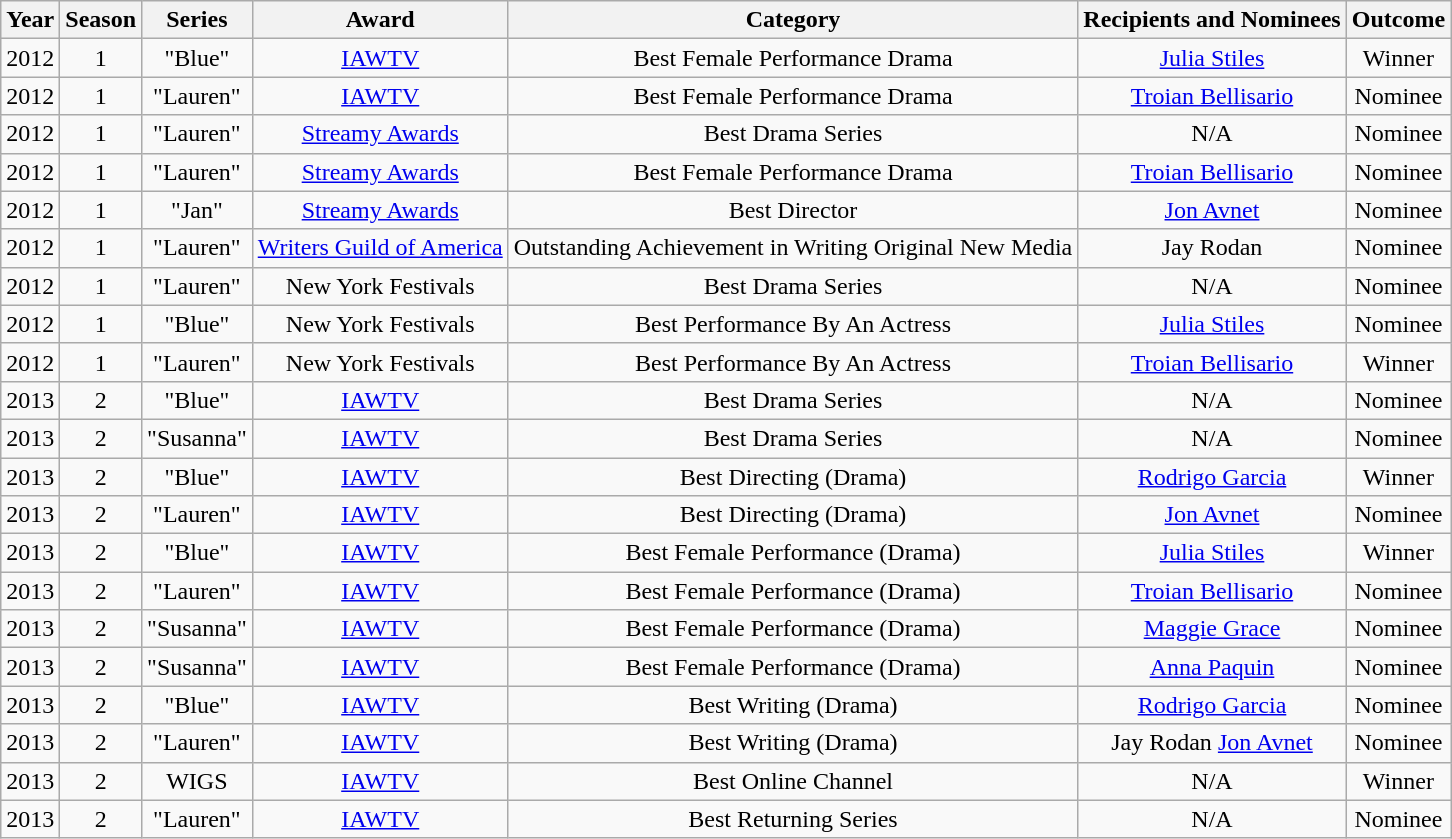<table class="wikitable" style="text-align:center;">
<tr>
<th>Year</th>
<th>Season</th>
<th>Series</th>
<th>Award</th>
<th>Category</th>
<th>Recipients and Nominees</th>
<th>Outcome</th>
</tr>
<tr>
<td>2012</td>
<td>1</td>
<td>"Blue"</td>
<td><a href='#'>IAWTV</a></td>
<td>Best Female Performance Drama</td>
<td><a href='#'>Julia Stiles</a></td>
<td>Winner</td>
</tr>
<tr>
<td>2012</td>
<td>1</td>
<td>"Lauren"</td>
<td><a href='#'>IAWTV</a></td>
<td>Best Female Performance Drama</td>
<td><a href='#'>Troian Bellisario</a></td>
<td>Nominee</td>
</tr>
<tr>
<td>2012</td>
<td>1</td>
<td>"Lauren"</td>
<td><a href='#'>Streamy Awards</a></td>
<td>Best Drama Series</td>
<td>N/A</td>
<td>Nominee</td>
</tr>
<tr>
<td>2012</td>
<td>1</td>
<td>"Lauren"</td>
<td><a href='#'>Streamy Awards</a></td>
<td>Best Female Performance Drama</td>
<td><a href='#'>Troian Bellisario</a></td>
<td>Nominee</td>
</tr>
<tr>
<td>2012</td>
<td>1</td>
<td>"Jan"</td>
<td><a href='#'>Streamy Awards</a></td>
<td>Best Director</td>
<td><a href='#'>Jon Avnet</a></td>
<td>Nominee</td>
</tr>
<tr>
<td>2012</td>
<td>1</td>
<td>"Lauren"</td>
<td><a href='#'>Writers Guild of America</a></td>
<td>Outstanding Achievement in Writing Original New Media</td>
<td>Jay Rodan</td>
<td>Nominee</td>
</tr>
<tr>
<td>2012</td>
<td>1</td>
<td>"Lauren"</td>
<td>New York Festivals</td>
<td>Best Drama Series</td>
<td>N/A</td>
<td>Nominee</td>
</tr>
<tr>
<td>2012</td>
<td>1</td>
<td>"Blue"</td>
<td>New York Festivals</td>
<td>Best Performance By An Actress</td>
<td><a href='#'>Julia Stiles</a></td>
<td>Nominee</td>
</tr>
<tr>
<td>2012</td>
<td>1</td>
<td>"Lauren"</td>
<td>New York Festivals</td>
<td>Best Performance By An Actress</td>
<td><a href='#'>Troian Bellisario</a></td>
<td>Winner</td>
</tr>
<tr>
<td>2013</td>
<td>2</td>
<td>"Blue"</td>
<td><a href='#'>IAWTV</a></td>
<td>Best Drama Series</td>
<td>N/A</td>
<td>Nominee</td>
</tr>
<tr>
<td>2013</td>
<td>2</td>
<td>"Susanna"</td>
<td><a href='#'>IAWTV</a></td>
<td>Best Drama Series</td>
<td>N/A</td>
<td>Nominee</td>
</tr>
<tr>
<td>2013</td>
<td>2</td>
<td>"Blue"</td>
<td><a href='#'>IAWTV</a></td>
<td>Best Directing (Drama)</td>
<td><a href='#'>Rodrigo Garcia</a></td>
<td>Winner</td>
</tr>
<tr>
<td>2013</td>
<td>2</td>
<td>"Lauren"</td>
<td><a href='#'>IAWTV</a></td>
<td>Best Directing (Drama)</td>
<td><a href='#'>Jon Avnet</a></td>
<td>Nominee</td>
</tr>
<tr>
<td>2013</td>
<td>2</td>
<td>"Blue"</td>
<td><a href='#'>IAWTV</a></td>
<td>Best Female Performance (Drama)</td>
<td><a href='#'>Julia Stiles</a></td>
<td>Winner</td>
</tr>
<tr>
<td>2013</td>
<td>2</td>
<td>"Lauren"</td>
<td><a href='#'>IAWTV</a></td>
<td>Best Female Performance (Drama)</td>
<td><a href='#'>Troian Bellisario</a></td>
<td>Nominee</td>
</tr>
<tr>
<td>2013</td>
<td>2</td>
<td>"Susanna"</td>
<td><a href='#'>IAWTV</a></td>
<td>Best Female Performance (Drama)</td>
<td><a href='#'>Maggie Grace</a></td>
<td>Nominee</td>
</tr>
<tr>
<td>2013</td>
<td>2</td>
<td>"Susanna"</td>
<td><a href='#'>IAWTV</a></td>
<td>Best Female Performance (Drama)</td>
<td><a href='#'>Anna Paquin</a></td>
<td>Nominee</td>
</tr>
<tr>
<td>2013</td>
<td>2</td>
<td>"Blue"</td>
<td><a href='#'>IAWTV</a></td>
<td>Best Writing (Drama)</td>
<td><a href='#'>Rodrigo Garcia</a></td>
<td>Nominee</td>
</tr>
<tr>
<td>2013</td>
<td>2</td>
<td>"Lauren"</td>
<td><a href='#'>IAWTV</a></td>
<td>Best Writing (Drama)</td>
<td>Jay Rodan <a href='#'>Jon Avnet</a></td>
<td>Nominee</td>
</tr>
<tr>
<td>2013</td>
<td>2</td>
<td>WIGS</td>
<td><a href='#'>IAWTV</a></td>
<td>Best Online Channel</td>
<td>N/A</td>
<td>Winner</td>
</tr>
<tr>
<td>2013</td>
<td>2</td>
<td>"Lauren"</td>
<td><a href='#'>IAWTV</a></td>
<td>Best Returning Series</td>
<td>N/A</td>
<td>Nominee</td>
</tr>
</table>
